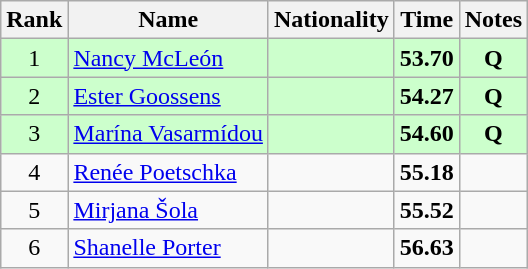<table class="wikitable sortable" style="text-align:center">
<tr>
<th>Rank</th>
<th>Name</th>
<th>Nationality</th>
<th>Time</th>
<th>Notes</th>
</tr>
<tr bgcolor=ccffcc>
<td>1</td>
<td align=left><a href='#'>Nancy McLeón</a></td>
<td align=left></td>
<td><strong>53.70</strong></td>
<td><strong>Q</strong></td>
</tr>
<tr bgcolor=ccffcc>
<td>2</td>
<td align=left><a href='#'>Ester Goossens</a></td>
<td align=left></td>
<td><strong>54.27</strong></td>
<td><strong>Q</strong></td>
</tr>
<tr bgcolor=ccffcc>
<td>3</td>
<td align=left><a href='#'>Marína Vasarmídou</a></td>
<td align=left></td>
<td><strong>54.60</strong></td>
<td><strong>Q</strong></td>
</tr>
<tr>
<td>4</td>
<td align=left><a href='#'>Renée Poetschka</a></td>
<td align=left></td>
<td><strong>55.18</strong></td>
<td></td>
</tr>
<tr>
<td>5</td>
<td align=left><a href='#'>Mirjana Šola</a></td>
<td align=left></td>
<td><strong>55.52</strong></td>
<td></td>
</tr>
<tr>
<td>6</td>
<td align=left><a href='#'>Shanelle Porter</a></td>
<td align=left></td>
<td><strong>56.63</strong></td>
<td></td>
</tr>
</table>
